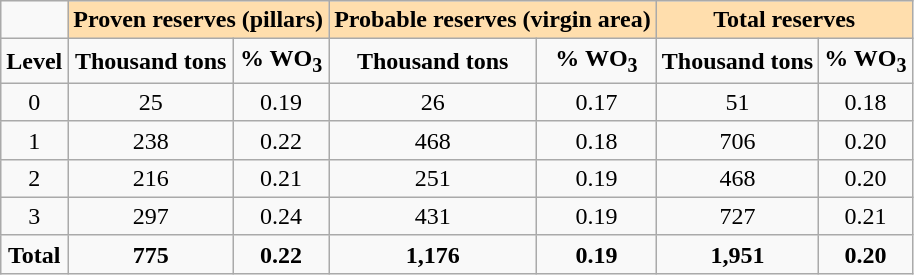<table class="wikitable" style="text-align: center;">
<tr>
<td></td>
<td colspan=2 style="background: #ffdead;"><strong>Proven reserves (pillars)</strong></td>
<td colspan=2 style="background: #ffdead;"><strong> Probable reserves (virgin area)</strong></td>
<td colspan=2 style="background: #ffdead;"><strong>Total reserves</strong></td>
</tr>
<tr>
<td><strong>Level</strong></td>
<td><strong>Thousand tons</strong></td>
<td><strong>% WO<sub>3</sub></strong></td>
<td><strong>Thousand tons</strong></td>
<td><strong>% WO<sub>3</sub></strong></td>
<td><strong>Thousand tons</strong></td>
<td><strong>% WO<sub>3</sub></strong></td>
</tr>
<tr>
<td>0</td>
<td>25</td>
<td>0.19</td>
<td>26</td>
<td>0.17</td>
<td>51</td>
<td>0.18</td>
</tr>
<tr>
<td>1</td>
<td>238</td>
<td>0.22</td>
<td>468</td>
<td>0.18</td>
<td>706</td>
<td>0.20</td>
</tr>
<tr>
<td>2</td>
<td>216</td>
<td>0.21</td>
<td>251</td>
<td>0.19</td>
<td>468</td>
<td>0.20</td>
</tr>
<tr>
<td>3</td>
<td>297</td>
<td>0.24</td>
<td>431</td>
<td>0.19</td>
<td>727</td>
<td>0.21</td>
</tr>
<tr>
<td><strong>Total</strong></td>
<td><strong>775</strong></td>
<td><strong>0.22</strong></td>
<td><strong>1,176</strong></td>
<td><strong>0.19</strong></td>
<td><strong>1,951</strong></td>
<td><strong>0.20</strong></td>
</tr>
</table>
